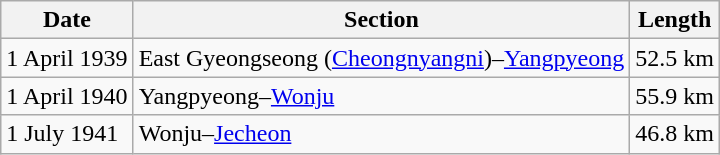<table class="wikitable">
<tr>
<th>Date</th>
<th>Section</th>
<th>Length</th>
</tr>
<tr>
<td>1 April 1939</td>
<td>East Gyeongseong (<a href='#'>Cheongnyangni</a>)–<a href='#'>Yangpyeong</a></td>
<td>52.5 km</td>
</tr>
<tr>
<td>1 April 1940</td>
<td>Yangpyeong–<a href='#'>Wonju</a></td>
<td>55.9 km</td>
</tr>
<tr>
<td>1 July 1941</td>
<td>Wonju–<a href='#'>Jecheon</a></td>
<td>46.8 km</td>
</tr>
</table>
